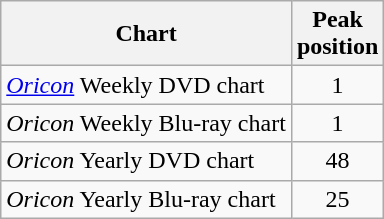<table class="wikitable sortable" style="text-align:center;">
<tr>
<th>Chart</th>
<th>Peak<br>position</th>
</tr>
<tr>
<td style="text-align:left;"><em><a href='#'>Oricon</a></em> Weekly DVD chart</td>
<td>1</td>
</tr>
<tr>
<td style="text-align:left;"><em>Oricon</em> Weekly Blu-ray chart</td>
<td>1</td>
</tr>
<tr>
<td style="text-align:left;"><em>Oricon</em> Yearly DVD chart</td>
<td>48</td>
</tr>
<tr>
<td style="text-align:left;"><em>Oricon</em> Yearly Blu-ray chart</td>
<td>25</td>
</tr>
</table>
